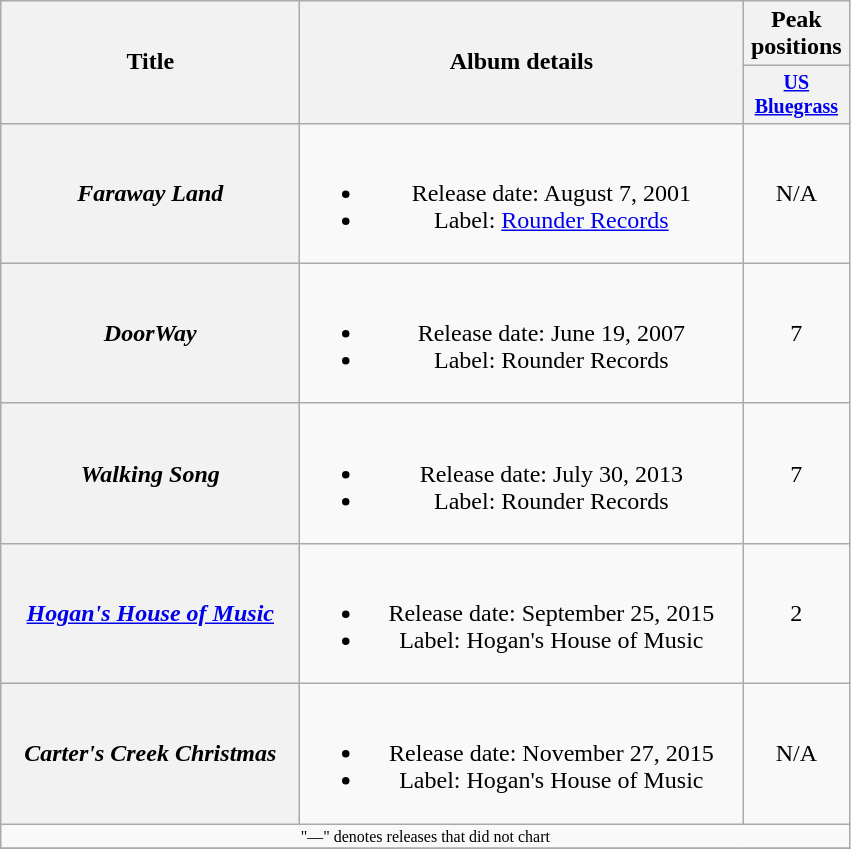<table class="wikitable plainrowheaders" style="text-align:center;">
<tr>
<th rowspan="2" style="width:12em;">Title</th>
<th rowspan="2" style="width:18em;">Album details</th>
<th colspan="1">Peak positions</th>
</tr>
<tr style="font-size:smaller;">
<th width="65"><a href='#'>US Bluegrass</a></th>
</tr>
<tr>
<th scope="row"><em>Faraway Land</em></th>
<td><br><ul><li>Release date: August 7, 2001</li><li>Label: <a href='#'>Rounder Records</a></li></ul></td>
<td>N/A</td>
</tr>
<tr>
<th scope="row"><em>DoorWay</em></th>
<td><br><ul><li>Release date: June 19, 2007</li><li>Label: Rounder Records</li></ul></td>
<td>7</td>
</tr>
<tr>
<th scope="row"><em>Walking Song</em></th>
<td><br><ul><li>Release date: July 30, 2013</li><li>Label: Rounder Records</li></ul></td>
<td>7</td>
</tr>
<tr>
<th scope="row"><em><a href='#'>Hogan's House of Music</a></em></th>
<td><br><ul><li>Release date: September 25, 2015</li><li>Label: Hogan's House of Music</li></ul></td>
<td>2</td>
</tr>
<tr>
<th scope="row"><em>Carter's Creek Christmas</em></th>
<td><br><ul><li>Release date: November 27, 2015</li><li>Label: Hogan's House of Music</li></ul></td>
<td>N/A</td>
</tr>
<tr>
<td colspan="3" style="font-size:8pt">"—" denotes releases that did not chart</td>
</tr>
<tr>
</tr>
</table>
